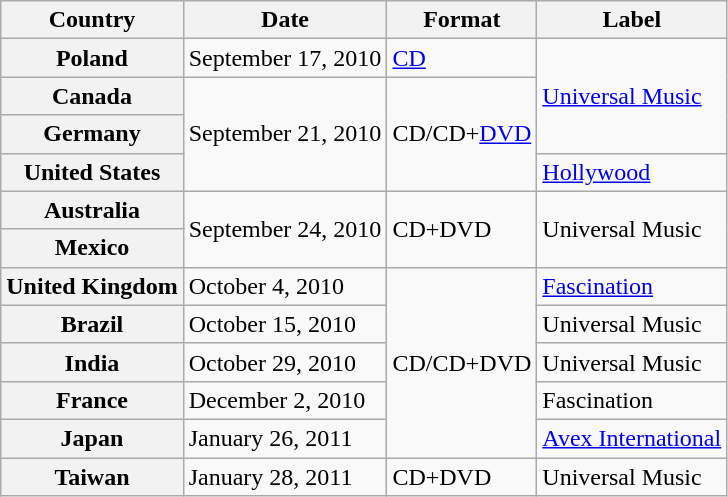<table class="wikitable plainrowheaders">
<tr>
<th>Country</th>
<th>Date</th>
<th>Format</th>
<th>Label</th>
</tr>
<tr>
<th scope="row">Poland</th>
<td>September 17, 2010</td>
<td><a href='#'>CD</a></td>
<td rowspan="3"><a href='#'>Universal Music</a></td>
</tr>
<tr>
<th scope="row">Canada</th>
<td rowspan="3">September 21, 2010</td>
<td rowspan="3">CD/CD+<a href='#'>DVD</a></td>
</tr>
<tr>
<th scope="row">Germany</th>
</tr>
<tr>
<th scope="row">United States</th>
<td><a href='#'>Hollywood</a></td>
</tr>
<tr>
<th scope="row">Australia</th>
<td rowspan="2">September 24, 2010</td>
<td rowspan="2">CD+DVD</td>
<td rowspan="2">Universal Music</td>
</tr>
<tr>
<th scope="row">Mexico</th>
</tr>
<tr>
<th scope="row">United Kingdom</th>
<td>October 4, 2010</td>
<td rowspan="5">CD/CD+DVD</td>
<td><a href='#'>Fascination</a></td>
</tr>
<tr>
<th scope="row">Brazil</th>
<td>October 15, 2010</td>
<td>Universal Music</td>
</tr>
<tr>
<th scope="row">India</th>
<td>October 29, 2010</td>
<td>Universal Music</td>
</tr>
<tr>
<th scope="row">France</th>
<td>December 2, 2010</td>
<td>Fascination</td>
</tr>
<tr>
<th scope="row">Japan</th>
<td>January 26, 2011</td>
<td><a href='#'>Avex International</a></td>
</tr>
<tr>
<th scope="row">Taiwan</th>
<td>January 28, 2011</td>
<td>CD+DVD</td>
<td>Universal Music</td>
</tr>
</table>
